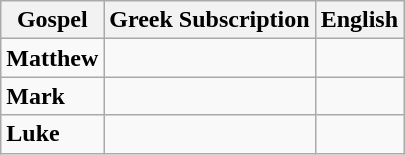<table class="wikitable">
<tr>
<th>Gospel</th>
<th>Greek Subscription</th>
<th>English</th>
</tr>
<tr>
<td><strong>Matthew</strong></td>
<td><br></td>
<td><br></td>
</tr>
<tr>
<td><strong>Mark</strong></td>
<td><br></td>
<td><br></td>
</tr>
<tr>
<td><strong>Luke</strong></td>
<td><br></td>
<td><br></td>
</tr>
</table>
